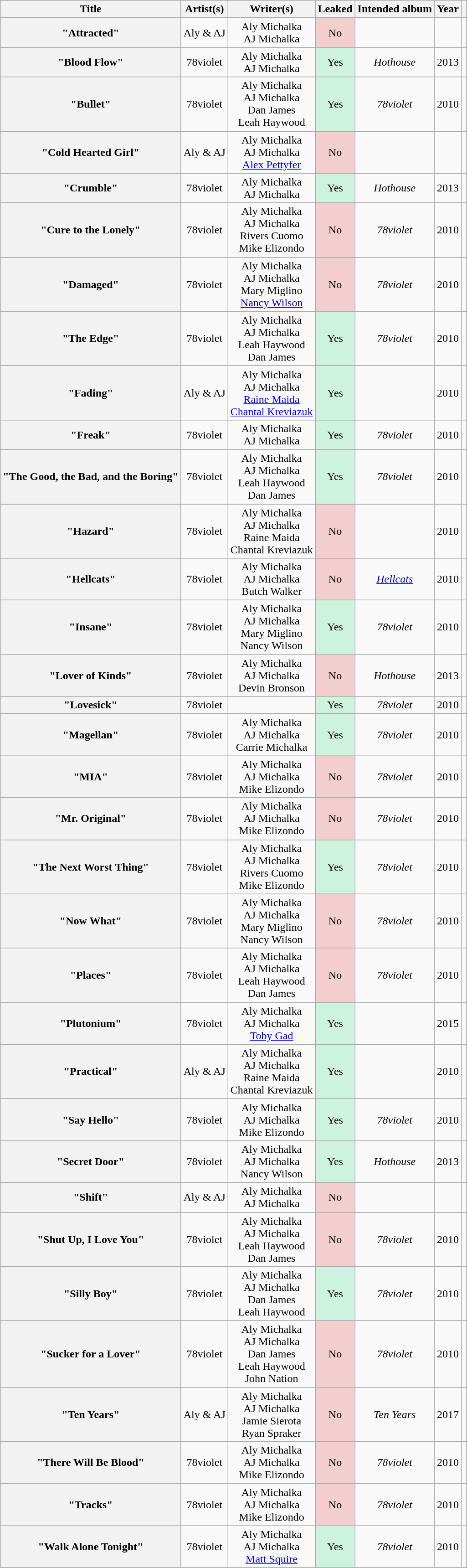<table class="wikitable sortable plainrowheaders" style="text-align: center;">
<tr>
<th scope="col">Title</th>
<th scope="col">Artist(s)</th>
<th scope="col">Writer(s)</th>
<th scope="col">Leaked</th>
<th scope="col">Intended album</th>
<th scope="col">Year</th>
<th scope="col" class="unsortable"></th>
</tr>
<tr>
<th scope = "row">"Attracted"</th>
<td>Aly & AJ</td>
<td>Aly Michalka<br>AJ Michalka</td>
<td style="background-color:#F2CECE">No</td>
<td></td>
<td></td>
<td></td>
</tr>
<tr>
<th scope = "row">"Blood Flow"</th>
<td>78violet</td>
<td>Aly Michalka<br>AJ Michalka</td>
<td style="background:#CEF2E0;">Yes</td>
<td><em>Hothouse</em></td>
<td>2013</td>
<td></td>
</tr>
<tr>
<th scope = "row">"Bullet"</th>
<td>78violet</td>
<td>Aly Michalka<br>AJ Michalka<br>Dan James<br>Leah Haywood</td>
<td style="background:#CEF2E0;">Yes</td>
<td><em>78violet</em></td>
<td>2010</td>
<td></td>
</tr>
<tr>
<th scope = "row">"Cold Hearted Girl"</th>
<td>Aly & AJ</td>
<td>Aly Michalka<br>AJ Michalka<br><a href='#'>Alex Pettyfer</a></td>
<td style="background-color:#F2CECE">No</td>
<td></td>
<td></td>
<td></td>
</tr>
<tr>
<th scope = "row">"Crumble"</th>
<td>78violet</td>
<td>Aly Michalka<br>AJ Michalka</td>
<td style="background:#CEF2E0;">Yes</td>
<td><em>Hothouse</em></td>
<td>2013</td>
<td></td>
</tr>
<tr>
<th scope = "row">"Cure to the Lonely"</th>
<td>78violet</td>
<td>Aly Michalka<br>AJ Michalka<br>Rivers Cuomo<br>Mike Elizondo</td>
<td style="background-color:#F2CECE">No</td>
<td><em>78violet</em></td>
<td>2010</td>
<td></td>
</tr>
<tr>
<th scope = "row">"Damaged"</th>
<td>78violet</td>
<td>Aly Michalka<br>AJ Michalka<br>Mary Miglino<br><a href='#'>Nancy Wilson</a></td>
<td style="background-color:#F2CECE">No</td>
<td><em>78violet</em></td>
<td>2010</td>
<td></td>
</tr>
<tr>
<th scope = "row">"The Edge"</th>
<td>78violet</td>
<td>Aly Michalka<br>AJ Michalka<br>Leah Haywood<br>Dan James</td>
<td style="background:#CEF2E0;">Yes</td>
<td><em>78violet</em></td>
<td>2010</td>
<td></td>
</tr>
<tr>
<th scope = "row">"Fading"</th>
<td>Aly & AJ</td>
<td>Aly Michalka<br>AJ Michalka<br><a href='#'>Raine Maida</a><br><a href='#'>Chantal Kreviazuk</a></td>
<td style="background:#CEF2E0;">Yes</td>
<td></td>
<td> 2010</td>
<td></td>
</tr>
<tr>
<th scope = "row">"Freak"</th>
<td>78violet</td>
<td>Aly Michalka<br>AJ Michalka</td>
<td style="background:#CEF2E0;">Yes</td>
<td><em>78violet</em></td>
<td>2010</td>
<td></td>
</tr>
<tr>
<th scope = "row">"The Good, the Bad, and the Boring"</th>
<td>78violet</td>
<td>Aly Michalka<br>AJ Michalka<br>Leah Haywood<br>Dan James</td>
<td style="background:#CEF2E0;">Yes</td>
<td><em>78violet</em></td>
<td>2010</td>
<td></td>
</tr>
<tr>
<th scope = "row">"Hazard"</th>
<td>78violet</td>
<td>Aly Michalka<br>AJ Michalka<br>Raine Maida<br>Chantal Kreviazuk</td>
<td style="background-color:#F2CECE">No</td>
<td></td>
<td> 2010</td>
<td></td>
</tr>
<tr>
<th scope = "row">"Hellcats"</th>
<td>78violet</td>
<td>Aly Michalka<br>AJ Michalka<br>Butch Walker</td>
<td style="background-color:#F2CECE">No</td>
<td><em><a href='#'>Hellcats</a></em></td>
<td>2010</td>
<td></td>
</tr>
<tr>
<th scope = "row">"Insane"</th>
<td>78violet</td>
<td>Aly Michalka<br>AJ Michalka<br>Mary Miglino<br>Nancy Wilson</td>
<td style="background:#CEF2E0;">Yes</td>
<td><em>78violet</em></td>
<td>2010</td>
<td></td>
</tr>
<tr>
<th scope = "row">"Lover of Kinds"</th>
<td>78violet</td>
<td>Aly Michalka<br>AJ Michalka<br>Devin Bronson</td>
<td style="background-color:#F2CECE">No</td>
<td><em>Hothouse</em></td>
<td>2013</td>
<td></td>
</tr>
<tr>
<th scope = "row">"Lovesick"</th>
<td>78violet</td>
<td></td>
<td style="background:#CEF2E0;">Yes</td>
<td><em>78violet</em></td>
<td>2010</td>
<td></td>
</tr>
<tr>
<th scope = "row">"Magellan"</th>
<td>78violet</td>
<td>Aly Michalka<br>AJ Michalka<br>Carrie Michalka</td>
<td style="background:#CEF2E0;">Yes</td>
<td><em>78violet</em></td>
<td>2010</td>
<td></td>
</tr>
<tr>
<th scope = "row">"MIA"</th>
<td>78violet</td>
<td>Aly Michalka<br>AJ Michalka<br>Mike Elizondo</td>
<td style="background-color:#F2CECE">No</td>
<td><em>78violet</em></td>
<td>2010</td>
<td></td>
</tr>
<tr>
<th scope = "row">"Mr. Original"</th>
<td>78violet</td>
<td>Aly Michalka<br>AJ Michalka<br>Mike Elizondo</td>
<td style="background-color:#F2CECE">No</td>
<td><em>78violet</em></td>
<td>2010</td>
<td></td>
</tr>
<tr>
<th scope = "row">"The Next Worst Thing"</th>
<td>78violet</td>
<td>Aly Michalka<br>AJ Michalka<br>Rivers Cuomo<br>Mike Elizondo</td>
<td style="background:#CEF2E0;">Yes</td>
<td><em>78violet</em></td>
<td>2010</td>
<td></td>
</tr>
<tr>
<th scope = "row">"Now What"</th>
<td>78violet</td>
<td>Aly Michalka<br>AJ Michalka<br>Mary Miglino<br>Nancy Wilson</td>
<td style="background-color:#F2CECE">No</td>
<td><em>78violet</em></td>
<td>2010</td>
<td></td>
</tr>
<tr>
<th scope = "row">"Places"</th>
<td>78violet</td>
<td>Aly Michalka<br>AJ Michalka<br>Leah Haywood<br>Dan James</td>
<td style="background-color:#F2CECE">No</td>
<td><em>78violet</em></td>
<td>2010</td>
<td></td>
</tr>
<tr>
<th scope = "row">"Plutonium"</th>
<td>78violet</td>
<td>Aly Michalka<br>AJ Michalka<br><a href='#'>Toby Gad</a></td>
<td style="background:#CEF2E0;">Yes</td>
<td></td>
<td>2015</td>
<td></td>
</tr>
<tr>
<th scope = "row">"Practical"</th>
<td>Aly & AJ</td>
<td>Aly Michalka<br>AJ Michalka<br>Raine Maida<br>Chantal Kreviazuk</td>
<td style="background:#CEF2E0;">Yes</td>
<td></td>
<td> 2010</td>
<td></td>
</tr>
<tr>
<th scope = "row">"Say Hello"</th>
<td>78violet</td>
<td>Aly Michalka<br>AJ Michalka<br>Mike Elizondo</td>
<td style="background:#CEF2E0;">Yes</td>
<td><em>78violet</em></td>
<td>2010</td>
<td></td>
</tr>
<tr>
<th scope = "row">"Secret Door"</th>
<td>78violet</td>
<td>Aly Michalka<br>AJ Michalka<br>Nancy Wilson</td>
<td style="background:#CEF2E0;">Yes</td>
<td><em>Hothouse</em></td>
<td>2013</td>
<td></td>
</tr>
<tr>
<th scope = "row">"Shift"</th>
<td>Aly & AJ</td>
<td>Aly Michalka<br>AJ Michalka</td>
<td style="background-color:#F2CECE">No</td>
<td></td>
<td></td>
<td></td>
</tr>
<tr>
<th scope = "row">"Shut Up, I Love You"</th>
<td>78violet</td>
<td>Aly Michalka<br>AJ Michalka<br>Leah Haywood<br>Dan James</td>
<td style="background-color:#F2CECE">No</td>
<td><em>78violet</em></td>
<td>2010</td>
<td></td>
</tr>
<tr>
<th scope = "row">"Silly Boy"</th>
<td>78violet</td>
<td>Aly Michalka<br>AJ Michalka<br>Dan James<br>Leah Haywood</td>
<td style="background:#CEF2E0;">Yes</td>
<td><em>78violet</em></td>
<td>2010</td>
<td></td>
</tr>
<tr>
<th scope = "row">"Sucker for a Lover"</th>
<td>78violet</td>
<td>Aly Michalka<br>AJ Michalka<br>Dan James<br>Leah Haywood<br>John Nation</td>
<td style="background-color:#F2CECE">No</td>
<td><em>78violet</em></td>
<td>2010</td>
<td></td>
</tr>
<tr>
<th scope = "row">"Ten Years"</th>
<td>Aly & AJ</td>
<td>Aly Michalka<br>AJ Michalka<br>Jamie Sierota<br>Ryan Spraker</td>
<td style="background-color:#F2CECE">No</td>
<td><em>Ten Years</em></td>
<td>2017</td>
<td></td>
</tr>
<tr>
<th scope = "row">"There Will Be Blood"</th>
<td>78violet</td>
<td>Aly Michalka<br>AJ Michalka<br>Mike Elizondo</td>
<td style="background-color:#F2CECE">No</td>
<td><em>78violet</em></td>
<td>2010</td>
<td></td>
</tr>
<tr>
<th scope = "row">"Tracks"</th>
<td>78violet</td>
<td>Aly Michalka<br>AJ Michalka<br>Mike Elizondo</td>
<td style="background-color:#F2CECE">No</td>
<td><em>78violet</em></td>
<td>2010</td>
<td></td>
</tr>
<tr>
<th scope = "row">"Walk Alone Tonight"</th>
<td>78violet</td>
<td>Aly Michalka<br>AJ Michalka<br><a href='#'>Matt Squire</a></td>
<td style="background:#CEF2E0;">Yes</td>
<td><em>78violet</em></td>
<td>2010</td>
<td></td>
</tr>
</table>
